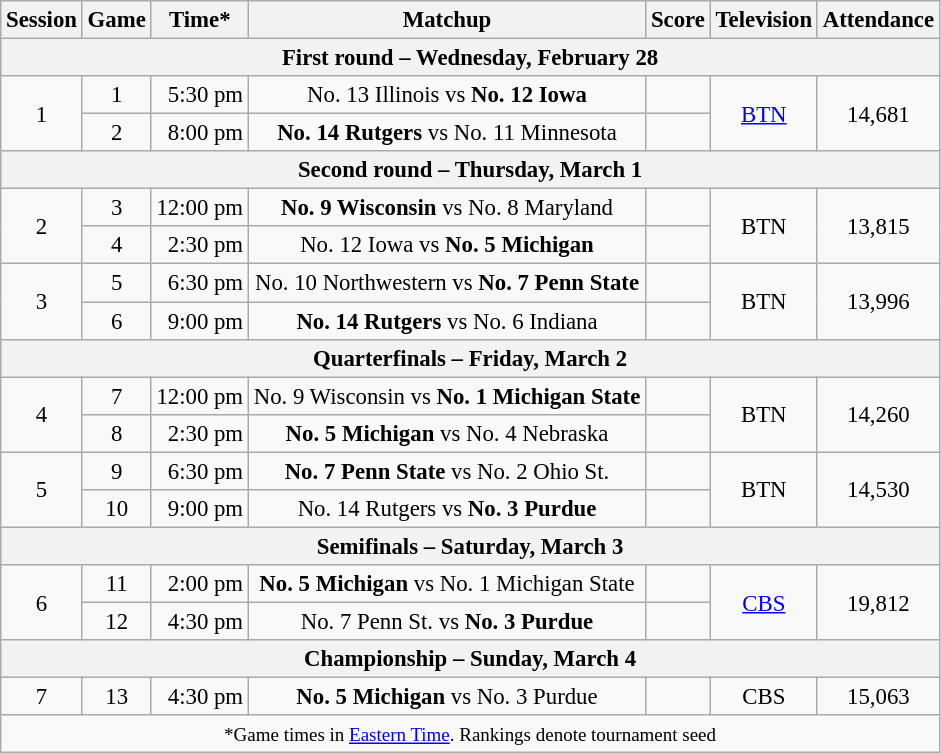<table class="wikitable" style="font-size: 95%; text-align:center">
<tr>
<th>Session</th>
<th>Game</th>
<th>Time*</th>
<th>Matchup</th>
<th>Score</th>
<th>Television</th>
<th>Attendance</th>
</tr>
<tr>
<th colspan=7>First round – Wednesday, February 28</th>
</tr>
<tr>
<td rowspan=2>1</td>
<td>1</td>
<td align=right>5:30 pm</td>
<td>No. 13 Illinois vs <strong>No. 12 Iowa</strong></td>
<td></td>
<td rowspan=2><a href='#'>BTN</a></td>
<td rowspan=2>14,681</td>
</tr>
<tr>
<td>2</td>
<td align=right>8:00 pm</td>
<td><strong>No. 14 Rutgers</strong> vs No. 11 Minnesota</td>
<td></td>
</tr>
<tr>
<th colspan=7>Second round – Thursday, March 1</th>
</tr>
<tr>
<td rowspan=2>2</td>
<td>3</td>
<td align=right>12:00 pm</td>
<td><strong>No. 9 Wisconsin</strong> vs No. 8 Maryland</td>
<td></td>
<td rowspan=2>BTN</td>
<td rowspan=2>13,815</td>
</tr>
<tr>
<td>4</td>
<td align=right>2:30 pm</td>
<td>No. 12 Iowa vs <strong>No. 5 Michigan</strong></td>
<td></td>
</tr>
<tr>
<td rowspan=2>3</td>
<td>5</td>
<td align=right>6:30 pm</td>
<td>No. 10 Northwestern vs <strong>No. 7 Penn State</strong></td>
<td></td>
<td rowspan=2>BTN</td>
<td rowspan=2>13,996</td>
</tr>
<tr>
<td>6</td>
<td align=right>9:00 pm</td>
<td><strong>No. 14 Rutgers</strong> vs No. 6 Indiana</td>
<td></td>
</tr>
<tr>
<th colspan=7>Quarterfinals – Friday, March 2</th>
</tr>
<tr>
<td rowspan=2>4</td>
<td>7</td>
<td align=right>12:00 pm</td>
<td>No. 9 Wisconsin vs <strong>No. 1 Michigan State</strong></td>
<td></td>
<td rowspan=2>BTN</td>
<td rowspan=2>14,260</td>
</tr>
<tr>
<td>8</td>
<td align=right>2:30 pm</td>
<td><strong>No. 5 Michigan</strong> vs No. 4 Nebraska</td>
<td></td>
</tr>
<tr>
<td rowspan=2>5</td>
<td>9</td>
<td align=right>6:30 pm</td>
<td><strong>No. 7 Penn State</strong> vs No. 2 Ohio St.</td>
<td></td>
<td rowspan=2>BTN</td>
<td rowspan=2>14,530</td>
</tr>
<tr>
<td>10</td>
<td align=right>9:00 pm</td>
<td>No. 14 Rutgers vs <strong>No. 3 Purdue</strong></td>
<td></td>
</tr>
<tr>
<th colspan=7>Semifinals – Saturday, March 3</th>
</tr>
<tr>
<td rowspan=2>6</td>
<td>11</td>
<td align=right>2:00 pm</td>
<td><strong>No. 5 Michigan</strong> vs No. 1 Michigan State</td>
<td></td>
<td rowspan=2><a href='#'>CBS</a></td>
<td rowspan=2>19,812</td>
</tr>
<tr>
<td>12</td>
<td align=right>4:30 pm</td>
<td>No. 7 Penn St. vs <strong>No. 3 Purdue</strong></td>
<td></td>
</tr>
<tr>
<th colspan=7>Championship – Sunday, March 4</th>
</tr>
<tr>
<td>7</td>
<td>13</td>
<td align=right>4:30 pm</td>
<td><strong>No. 5 Michigan</strong> vs No. 3 Purdue</td>
<td></td>
<td>CBS</td>
<td>15,063</td>
</tr>
<tr>
<td colspan=7><small>*Game times in <a href='#'>Eastern Time</a>. Rankings denote tournament seed</small></td>
</tr>
</table>
